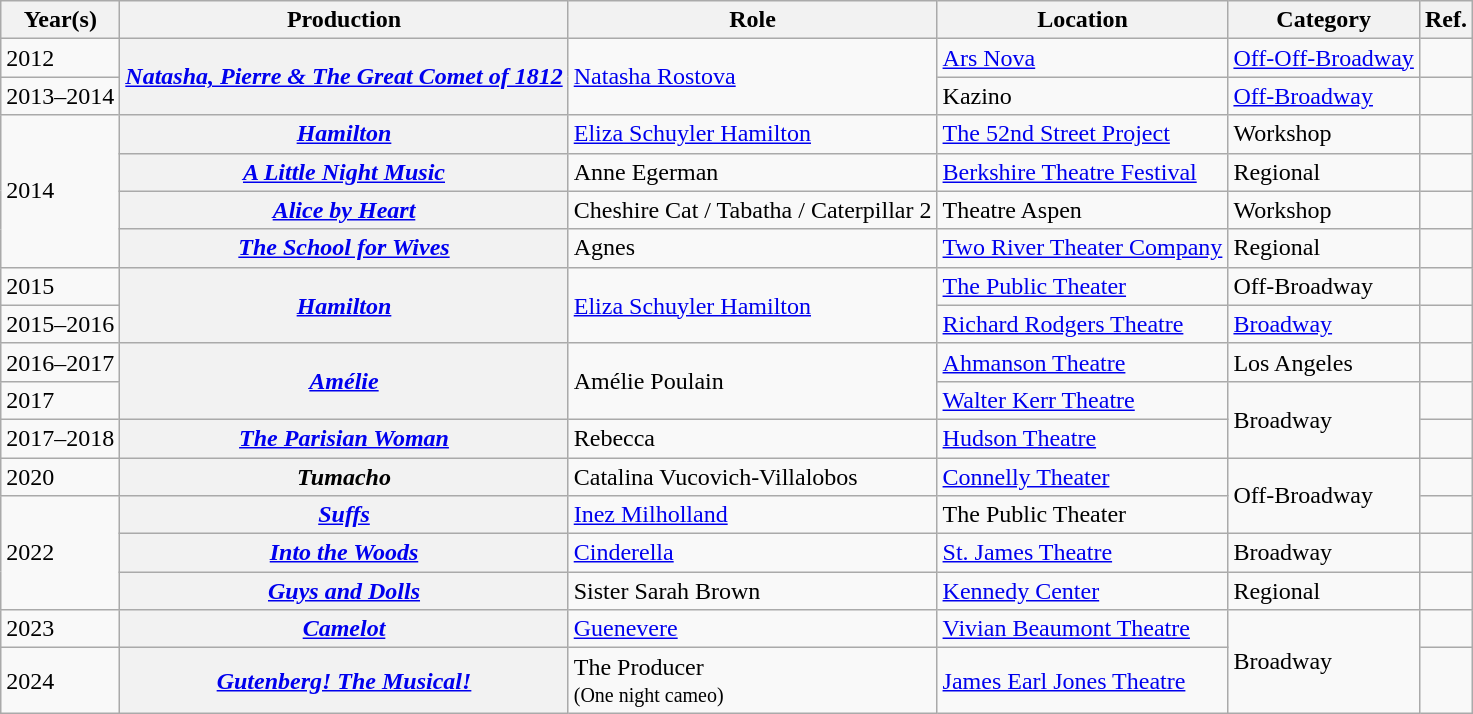<table class="wikitable plainrowheaders sortable">
<tr>
<th scope="col">Year(s)</th>
<th scope="col">Production</th>
<th scope="col">Role</th>
<th scope="col">Location</th>
<th scope="col">Category</th>
<th class=unsortable>Ref.</th>
</tr>
<tr>
<td>2012</td>
<th scope="row" rowspan="2"><em><a href='#'>Natasha, Pierre & The Great Comet of 1812</a></em></th>
<td rowspan="2"><a href='#'>Natasha Rostova</a></td>
<td><a href='#'>Ars Nova</a></td>
<td><a href='#'>Off-Off-Broadway</a></td>
<td></td>
</tr>
<tr>
<td>2013–2014</td>
<td>Kazino</td>
<td><a href='#'>Off-Broadway</a></td>
<td></td>
</tr>
<tr>
<td rowspan=4>2014</td>
<th scope="row"><em><a href='#'>Hamilton</a></em></th>
<td><a href='#'>Eliza Schuyler Hamilton</a></td>
<td><a href='#'>The 52nd Street Project</a></td>
<td>Workshop</td>
<td></td>
</tr>
<tr>
<th scope="row"><em><a href='#'>A Little Night Music</a></em></th>
<td>Anne Egerman</td>
<td><a href='#'>Berkshire Theatre Festival</a></td>
<td>Regional</td>
<td></td>
</tr>
<tr>
<th scope=row><em><a href='#'>Alice by Heart</a></em></th>
<td>Cheshire Cat / Tabatha / Caterpillar 2</td>
<td>Theatre Aspen</td>
<td>Workshop</td>
<td></td>
</tr>
<tr>
<th scope="row"><em><a href='#'>The School for Wives</a></em></th>
<td>Agnes</td>
<td><a href='#'>Two River Theater Company</a></td>
<td>Regional</td>
<td></td>
</tr>
<tr>
<td>2015</td>
<th scope="row" rowspan="2"><em><a href='#'>Hamilton</a></em></th>
<td rowspan="2"><a href='#'>Eliza Schuyler Hamilton</a></td>
<td><a href='#'>The Public Theater</a></td>
<td>Off-Broadway</td>
<td></td>
</tr>
<tr>
<td>2015–2016</td>
<td><a href='#'>Richard Rodgers Theatre</a></td>
<td><a href='#'>Broadway</a></td>
<td></td>
</tr>
<tr>
<td>2016–2017</td>
<th scope="row" rowspan="2"><em><a href='#'>Amélie</a></em></th>
<td rowspan="2">Amélie Poulain</td>
<td><a href='#'>Ahmanson Theatre</a></td>
<td>Los Angeles</td>
<td></td>
</tr>
<tr>
<td>2017</td>
<td scope="row"><a href='#'>Walter Kerr Theatre</a></td>
<td rowspan="2">Broadway</td>
<td></td>
</tr>
<tr>
<td>2017–2018</td>
<th scope="row"><em><a href='#'>The Parisian Woman</a></em></th>
<td>Rebecca</td>
<td><a href='#'>Hudson Theatre</a></td>
<td></td>
</tr>
<tr>
<td>2020</td>
<th scope="row"><em>Tumacho</em></th>
<td>Catalina Vucovich-Villalobos</td>
<td><a href='#'>Connelly Theater</a></td>
<td rowspan="2">Off-Broadway</td>
<td></td>
</tr>
<tr>
<td rowspan="3">2022</td>
<th scope="row"><em><a href='#'>Suffs</a></em></th>
<td><a href='#'>Inez Milholland</a></td>
<td>The Public Theater</td>
<td></td>
</tr>
<tr>
<th scope="row"><em><a href='#'>Into the Woods</a></em></th>
<td><a href='#'>Cinderella</a></td>
<td><a href='#'>St. James Theatre</a></td>
<td>Broadway</td>
<td></td>
</tr>
<tr>
<th scope="row"><em><a href='#'>Guys and Dolls</a></em></th>
<td>Sister Sarah Brown</td>
<td><a href='#'>Kennedy Center</a></td>
<td>Regional</td>
<td></td>
</tr>
<tr>
<td>2023</td>
<th scope="row"><em><a href='#'>Camelot</a></em></th>
<td><a href='#'>Guenevere</a></td>
<td><a href='#'>Vivian Beaumont Theatre</a></td>
<td rowspan=2>Broadway</td>
<td></td>
</tr>
<tr>
<td>2024</td>
<th scope="row"><em><a href='#'>Gutenberg! The Musical!</a></em></th>
<td>The Producer<br><small>(One night cameo)</small></td>
<td><a href='#'>James Earl Jones Theatre</a></td>
<td></td>
</tr>
</table>
